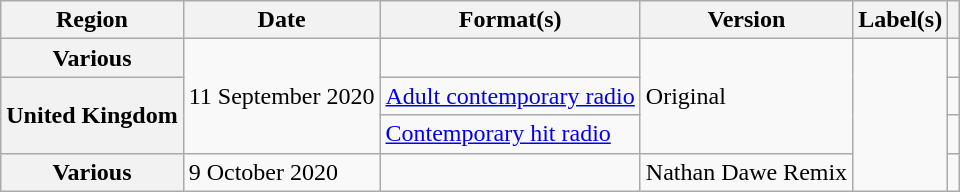<table class="wikitable plainrowheaders">
<tr>
<th scope="col">Region</th>
<th scope="col">Date</th>
<th scope="col">Format(s)</th>
<th scope="col">Version</th>
<th scope="col">Label(s)</th>
<th scope="col"></th>
</tr>
<tr>
<th scope="row">Various</th>
<td rowspan="3">11 September 2020</td>
<td></td>
<td rowspan="3">Original</td>
<td rowspan="4"></td>
<td style="text-align:center;"></td>
</tr>
<tr>
<th rowspan="2" scope="row">United Kingdom</th>
<td><a href='#'>Adult contemporary radio</a></td>
<td style="text-align:center;"></td>
</tr>
<tr>
<td><a href='#'>Contemporary hit radio</a></td>
<td style="text-align:center;"></td>
</tr>
<tr>
<th scope="row">Various</th>
<td>9 October 2020</td>
<td></td>
<td>Nathan Dawe Remix</td>
<td style="text-align:center;"></td>
</tr>
</table>
